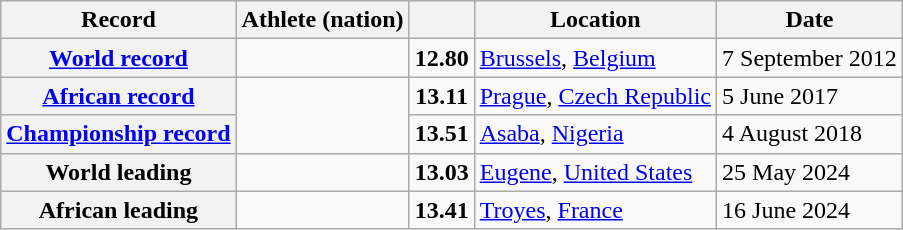<table class="wikitable">
<tr>
<th scope="col">Record</th>
<th scope="col">Athlete (nation)</th>
<th scope="col"></th>
<th scope="col">Location</th>
<th scope="col">Date</th>
</tr>
<tr>
<th scope="row"><a href='#'>World record</a></th>
<td></td>
<td align="center"><strong>12.80</strong></td>
<td><a href='#'>Brussels</a>, <a href='#'>Belgium</a></td>
<td>7 September 2012</td>
</tr>
<tr>
<th scope="row"><a href='#'>African record</a></th>
<td rowspan="2"></td>
<td align="center"><strong>13.11</strong></td>
<td><a href='#'>Prague</a>, <a href='#'>Czech Republic</a></td>
<td>5 June 2017</td>
</tr>
<tr>
<th><a href='#'>Championship record</a></th>
<td align="center"><strong>13.51</strong></td>
<td><a href='#'>Asaba</a>, <a href='#'>Nigeria</a></td>
<td>4 August 2018</td>
</tr>
<tr>
<th scope="row">World leading</th>
<td></td>
<td align="center"><strong>13.03</strong></td>
<td><a href='#'>Eugene</a>, <a href='#'>United States</a></td>
<td>25 May 2024</td>
</tr>
<tr>
<th scope="row">African leading</th>
<td></td>
<td align="center"><strong>13.41</strong></td>
<td><a href='#'>Troyes</a>, <a href='#'>France</a></td>
<td>16 June 2024</td>
</tr>
</table>
